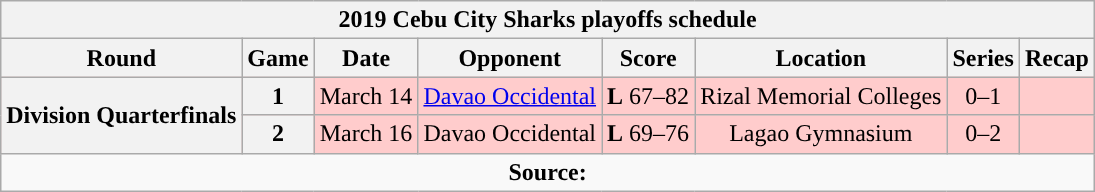<table class="wikitable" style="text-align:center">
<tr>
<th colspan=8>2019 Cebu City Sharks playoffs schedule</th>
</tr>
<tr>
<th>Round</th>
<th>Game</th>
<th>Date</th>
<th>Opponent</th>
<th>Score</th>
<th>Location</th>
<th>Series</th>
<th>Recap<br></th>
</tr>
<tr style="background:#fcc">
<th rowspan=2>Division Quarterfinals</th>
<th>1</th>
<td>March 14</td>
<td><a href='#'>Davao Occidental</a></td>
<td><strong>L</strong> 67–82</td>
<td>Rizal Memorial Colleges</td>
<td>0–1</td>
<td></td>
</tr>
<tr style="background:#fcc">
<th>2</th>
<td>March 16</td>
<td>Davao Occidental</td>
<td><strong>L</strong> 69–76</td>
<td>Lagao Gymnasium</td>
<td>0–2</td>
<td></td>
</tr>
<tr>
<td colspan=8 align=center><strong>Source: </strong></td>
</tr>
</table>
